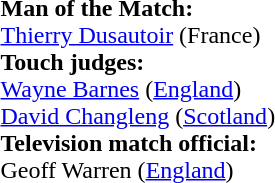<table width=100%>
<tr>
<td><br><strong>Man of the Match:</strong>
<br><a href='#'>Thierry Dusautoir</a> (France)<br><strong>Touch judges:</strong>
<br><a href='#'>Wayne Barnes</a> (<a href='#'>England</a>)
<br><a href='#'>David Changleng</a> (<a href='#'>Scotland</a>)
<br><strong>Television match official:</strong>
<br>Geoff Warren (<a href='#'>England</a>)</td>
</tr>
</table>
